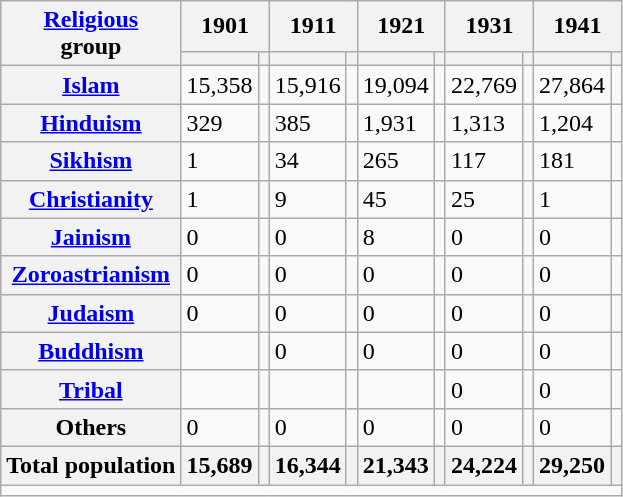<table class="wikitable sortable">
<tr>
<th rowspan="2"><a href='#'>Religious</a><br>group</th>
<th colspan="2">1901</th>
<th colspan="2">1911</th>
<th colspan="2">1921</th>
<th colspan="2">1931</th>
<th colspan="2">1941</th>
</tr>
<tr>
<th><a href='#'></a></th>
<th></th>
<th></th>
<th></th>
<th></th>
<th></th>
<th></th>
<th></th>
<th></th>
<th></th>
</tr>
<tr>
<th><a href='#'>Islam</a> </th>
<td>15,358</td>
<td></td>
<td>15,916</td>
<td></td>
<td>19,094</td>
<td></td>
<td>22,769</td>
<td></td>
<td>27,864</td>
<td></td>
</tr>
<tr>
<th><a href='#'>Hinduism</a> </th>
<td>329</td>
<td></td>
<td>385</td>
<td></td>
<td>1,931</td>
<td></td>
<td>1,313</td>
<td></td>
<td>1,204</td>
<td></td>
</tr>
<tr>
<th><a href='#'>Sikhism</a> </th>
<td>1</td>
<td></td>
<td>34</td>
<td></td>
<td>265</td>
<td></td>
<td>117</td>
<td></td>
<td>181</td>
<td></td>
</tr>
<tr>
<th><a href='#'>Christianity</a> </th>
<td>1</td>
<td></td>
<td>9</td>
<td></td>
<td>45</td>
<td></td>
<td>25</td>
<td></td>
<td>1</td>
<td></td>
</tr>
<tr>
<th><a href='#'>Jainism</a> </th>
<td>0</td>
<td></td>
<td>0</td>
<td></td>
<td>8</td>
<td></td>
<td>0</td>
<td></td>
<td>0</td>
<td></td>
</tr>
<tr>
<th><a href='#'>Zoroastrianism</a> </th>
<td>0</td>
<td></td>
<td>0</td>
<td></td>
<td>0</td>
<td></td>
<td>0</td>
<td></td>
<td>0</td>
<td></td>
</tr>
<tr>
<th><a href='#'>Judaism</a> </th>
<td>0</td>
<td></td>
<td>0</td>
<td></td>
<td>0</td>
<td></td>
<td>0</td>
<td></td>
<td>0</td>
<td></td>
</tr>
<tr>
<th><a href='#'>Buddhism</a> </th>
<td></td>
<td></td>
<td>0</td>
<td></td>
<td>0</td>
<td></td>
<td>0</td>
<td></td>
<td>0</td>
<td></td>
</tr>
<tr>
<th><a href='#'>Tribal</a></th>
<td></td>
<td></td>
<td></td>
<td></td>
<td></td>
<td></td>
<td>0</td>
<td></td>
<td>0</td>
<td></td>
</tr>
<tr>
<th>Others</th>
<td>0</td>
<td></td>
<td>0</td>
<td></td>
<td>0</td>
<td></td>
<td>0</td>
<td></td>
<td>0</td>
<td></td>
</tr>
<tr>
<th>Total population</th>
<th>15,689</th>
<th></th>
<th>16,344</th>
<th></th>
<th>21,343</th>
<th></th>
<th>24,224</th>
<th></th>
<th>29,250</th>
<th></th>
</tr>
<tr class="sortbottom">
<td colspan="15"></td>
</tr>
</table>
